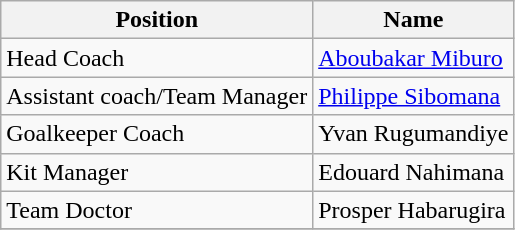<table class="wikitable">
<tr>
<th>Position</th>
<th>Name</th>
</tr>
<tr>
<td>Head Coach</td>
<td> <a href='#'>Aboubakar Miburo</a></td>
</tr>
<tr>
<td>Assistant coach/Team Manager</td>
<td> <a href='#'>Philippe Sibomana </a></td>
</tr>
<tr>
<td>Goalkeeper Coach</td>
<td> Yvan Rugumandiye</td>
</tr>
<tr>
<td>Kit Manager</td>
<td> Edouard Nahimana</td>
</tr>
<tr>
<td>Team Doctor</td>
<td>  Prosper Habarugira</td>
</tr>
<tr>
</tr>
</table>
